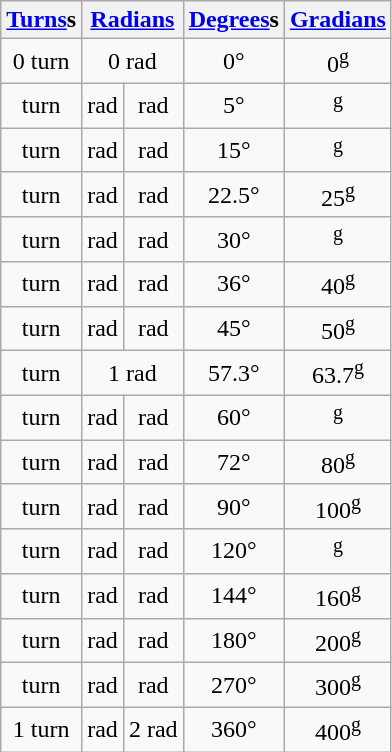<table class="wikitable" style="text-align:center;">
<tr>
<th><a href='#'>Turns</a>s</th>
<th colspan="2"><a href='#'>Radians</a></th>
<th><a href='#'>Degrees</a>s</th>
<th><a href='#'>Gradians</a></th>
</tr>
<tr>
<td>0 turn</td>
<td colspan="2">0 rad</td>
<td>0°</td>
<td>0<sup>g</sup></td>
</tr>
<tr>
<td> turn</td>
<td> rad</td>
<td> rad</td>
<td>5°</td>
<td><sup>g</sup></td>
</tr>
<tr>
<td> turn</td>
<td> rad</td>
<td> rad</td>
<td>15°</td>
<td><sup>g</sup></td>
</tr>
<tr>
<td> turn</td>
<td> rad</td>
<td> rad</td>
<td>22.5°</td>
<td>25<sup>g</sup></td>
</tr>
<tr>
<td> turn</td>
<td> rad</td>
<td> rad</td>
<td>30°</td>
<td><sup>g</sup></td>
</tr>
<tr>
<td> turn</td>
<td> rad</td>
<td> rad</td>
<td>36°</td>
<td>40<sup>g</sup></td>
</tr>
<tr>
<td> turn</td>
<td> rad</td>
<td> rad</td>
<td>45°</td>
<td>50<sup>g</sup></td>
</tr>
<tr>
<td> turn</td>
<td colspan="2">1 rad</td>
<td> 57.3°</td>
<td> 63.7<sup>g</sup></td>
</tr>
<tr>
<td> turn</td>
<td> rad</td>
<td> rad</td>
<td>60°</td>
<td><sup>g</sup></td>
</tr>
<tr>
<td> turn</td>
<td> rad</td>
<td> rad</td>
<td>72°</td>
<td>80<sup>g</sup></td>
</tr>
<tr>
<td> turn</td>
<td> rad</td>
<td> rad</td>
<td>90°</td>
<td>100<sup>g</sup></td>
</tr>
<tr>
<td> turn</td>
<td> rad</td>
<td> rad</td>
<td>120°</td>
<td><sup>g</sup></td>
</tr>
<tr>
<td> turn</td>
<td> rad</td>
<td> rad</td>
<td>144°</td>
<td>160<sup>g</sup></td>
</tr>
<tr>
<td> turn</td>
<td> rad</td>
<td> rad</td>
<td>180°</td>
<td>200<sup>g</sup></td>
</tr>
<tr>
<td> turn</td>
<td> rad</td>
<td> rad</td>
<td>270°</td>
<td>300<sup>g</sup></td>
</tr>
<tr>
<td>1 turn</td>
<td> rad</td>
<td>2 rad</td>
<td>360°</td>
<td>400<sup>g</sup></td>
</tr>
</table>
